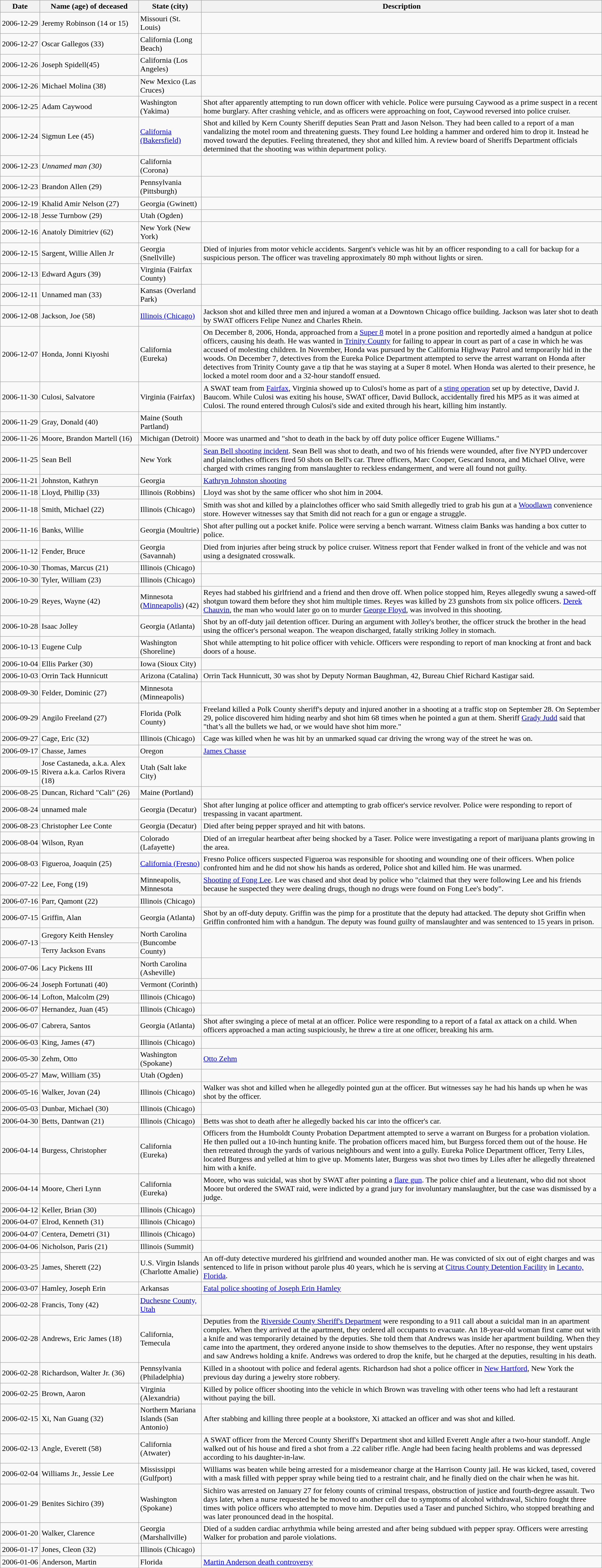<table class="wikitable sortable" border="1" id="killed">
<tr>
<th>Date</th>
<th nowrap="">Name (age) of deceased</th>
<th>State (city)</th>
<th>Description</th>
</tr>
<tr>
<td>2006-12-29</td>
<td>Jeremy Robinson (14 or 15)</td>
<td>Missouri (St. Louis)</td>
<td></td>
</tr>
<tr>
<td>2006-12-27</td>
<td>Oscar Gallegos (33)</td>
<td>California (Long Beach)</td>
<td></td>
</tr>
<tr>
<td>2006-12-26</td>
<td>Joseph Spidell(45)</td>
<td>California (Los Angeles)</td>
<td></td>
</tr>
<tr>
<td>2006-12-26</td>
<td>Michael Molina (38)</td>
<td>New Mexico (Las Cruces)</td>
<td></td>
</tr>
<tr>
<td nowrap="">2006‑12‑25</td>
<td>Adam Caywood</td>
<td>Washington (Yakima)</td>
<td>Shot after apparently attempting to run down officer with vehicle.  Police were pursuing Caywood as a prime suspect in a recent home burglary.  After crashing vehicle, and as officers were approaching on foot, Caywood reversed into police cruiser.</td>
</tr>
<tr>
<td>2006-12-24</td>
<td>Sigmun Lee (45)</td>
<td><a href='#'>California (Bakersfield)</a></td>
<td>Shot and killed by Kern County Sheriff deputies Sean Pratt and Jason Nelson.  They had been called to a report of a man vandalizing the motel room and threatening guests.  They found Lee holding a hammer and ordered him to drop it.  Instead he moved toward the deputies.  Feeling threatened, they shot and killed him.  A review board of Sheriffs Department officials determined that the shooting was within department policy.</td>
</tr>
<tr>
<td>2006-12-23</td>
<td><em>Unnamed man (30)</em></td>
<td>California (Corona)</td>
<td></td>
</tr>
<tr>
<td>2006-12-23</td>
<td>Brandon Allen (29)</td>
<td>Pennsylvania (Pittsburgh)</td>
<td></td>
</tr>
<tr>
<td>2006-12-19</td>
<td>Khalid Amir Nelson (27)</td>
<td>Georgia (Gwinett)</td>
<td></td>
</tr>
<tr>
<td>2006-12-18</td>
<td>Jesse Turnbow (29)</td>
<td>Utah (Ogden)</td>
<td></td>
</tr>
<tr>
<td>2006-12-16</td>
<td>Anatoly Dimitriev (62)</td>
<td>New York (New York)</td>
<td></td>
</tr>
<tr>
<td>2006-12-15</td>
<td>Sargent, Willie Allen Jr</td>
<td>Georgia (Snellville)</td>
<td>Died of injuries from motor vehicle accidents. Sargent's vehicle was hit by an officer responding to a call for backup for a suspicious person.  The officer was traveling approximately 80 mph without lights or siren.</td>
</tr>
<tr>
<td>2006-12-13</td>
<td>Edward Agurs (39)</td>
<td>Virginia (Fairfax County)</td>
<td></td>
</tr>
<tr>
<td>2006-12-11</td>
<td>Unnamed man (33)</td>
<td>Kansas (Overland Park)</td>
<td></td>
</tr>
<tr>
<td>2006-12-08</td>
<td>Jackson, Joe (58)</td>
<td><a href='#'>Illinois (Chicago)</a></td>
<td>Jackson shot and killed three men and injured a woman at a Downtown Chicago office building. Jackson was later shot to death by SWAT officers Felipe Nunez and Charles Rhein.</td>
</tr>
<tr>
<td>2006-12-07</td>
<td>Honda, Jonni Kiyoshi</td>
<td>California (Eureka)</td>
<td>On December 8, 2006, Honda,  approached from a <a href='#'>Super 8</a> motel in a prone position and reportedly aimed a handgun at police officers, causing his death. He was wanted in <a href='#'>Trinity County</a> for failing to appear in court as part of a case in which he was accused of molesting children. In November, Honda was pursued by the California Highway Patrol and temporarily hid in the woods. On December 7, detectives from the Eureka Police Department attempted to serve the arrest warrant on Honda after detectives from Trinity County gave a tip that he was staying at a Super 8 motel. When Honda was alerted to their presence, he locked a motel room door and a 32-hour standoff ensued.</td>
</tr>
<tr>
<td>2006-11-30</td>
<td>Culosi, Salvatore</td>
<td>Virginia (Fairfax)</td>
<td>A SWAT team from <a href='#'>Fairfax</a>, Virginia  showed up to Culosi's home as part of a <a href='#'>sting operation</a> set up by detective, David J. Baucom. While Culosi was exiting his house, SWAT officer, David Bullock, accidentally fired his MP5 as it was aimed at Culosi. The round entered through Culosi's side and exited through his heart, killing him instantly.</td>
</tr>
<tr>
<td>2006-11-29</td>
<td>Gray, Donald (40)</td>
<td>Maine (South Partland)</td>
<td></td>
</tr>
<tr>
<td>2006-11-26</td>
<td>Moore, Brandon Martell (16)</td>
<td>Michigan (Detroit)</td>
<td>Moore was unarmed and "shot to death in the back by off duty police officer Eugene Williams."</td>
</tr>
<tr>
<td>2006-11-25</td>
<td>Sean Bell</td>
<td>New York</td>
<td><a href='#'>Sean Bell shooting incident</a>. Sean Bell was shot to death, and two of his friends were wounded, after five NYPD undercover and plainclothes officers fired 50 shots on Bell's car. Three officers, Marc Cooper, Gescard Isnora, and Michael Olive, were charged with crimes ranging from manslaughter to reckless endangerment, and were all found not guilty.</td>
</tr>
<tr>
<td>2006-11-21</td>
<td>Johnston, Kathryn</td>
<td>Georgia</td>
<td><a href='#'>Kathryn Johnston shooting</a></td>
</tr>
<tr>
<td>2006-11-18</td>
<td>Lloyd, Phillip (33)</td>
<td>Illinois (Robbins)</td>
<td>Lloyd was shot by the same officer who shot him in 2004.</td>
</tr>
<tr>
<td>2006-11-18</td>
<td>Smith, Michael (22)</td>
<td>Illinois (Chicago)</td>
<td>Smith was shot and killed by a plainclothes officer who said Smith allegedly tried to grab his gun at a <a href='#'>Woodlawn</a> convenience store. However witnesses say that Smith did not reach for a gun or engage a struggle.</td>
</tr>
<tr>
<td>2006-11-16</td>
<td>Banks, Willie</td>
<td>Georgia (Moultrie)</td>
<td>Shot after pulling out a pocket knife.  Police were serving a bench warrant.  Witness claim Banks was handing a box cutter to police.</td>
</tr>
<tr>
<td>2006-11-12</td>
<td>Fender, Bruce</td>
<td>Georgia (Savannah)</td>
<td>Died from injuries after being struck by police cruiser.  Witness report that Fender walked in front of the vehicle and was not using a designated crosswalk.</td>
</tr>
<tr>
<td>2006-10-30</td>
<td>Thomas, Marcus (21)</td>
<td>Illinois (Chicago)</td>
<td></td>
</tr>
<tr>
<td>2006-10-30</td>
<td>Tyler, William (23)</td>
<td>Illinois (Chicago)</td>
<td></td>
</tr>
<tr>
<td>2006-10-29</td>
<td>Reyes, Wayne (42)</td>
<td>Minnesota (<a href='#'>Minneapolis</a>) (42)</td>
<td>Reyes had stabbed his girlfriend and a friend and then drove off.  When police stopped him, Reyes allegedly swung a sawed-off shotgun toward them before they shot him multiple times. Reyes was killed by 23 gunshots from six police officers. <a href='#'>Derek Chauvin</a>, the man who would later go on to murder <a href='#'>George Floyd</a>, was involved in this shooting.</td>
</tr>
<tr>
<td>2006-10-28</td>
<td>Isaac Jolley</td>
<td>Georgia (Atlanta)</td>
<td>Shot by an off-duty jail detention officer.  During an argument with Jolley's brother, the officer struck the brother in the head using the officer's personal weapon.  The weapon discharged, fatally striking Jolley in stomach.</td>
</tr>
<tr>
<td>2006-10-13</td>
<td>Eugene Culp</td>
<td>Washington (Shoreline)</td>
<td>Shot while attempting to hit police officer with vehicle. Officers were responding to report of man knocking at front and back doors of a house.</td>
</tr>
<tr>
<td>2006-10-04</td>
<td>Ellis Parker (30)</td>
<td>Iowa (Sioux City)</td>
<td></td>
</tr>
<tr>
<td>2006-10-03</td>
<td>Orrin Tack Hunnicutt</td>
<td>Arizona (Catalina)</td>
<td>Orrin Tack Hunnicutt, 30 was shot by Deputy Norman Baughman, 42, Bureau Chief Richard Kastigar said.</td>
</tr>
<tr>
<td>2008-09-30</td>
<td>Felder, Dominic (27)</td>
<td>Minnesota (Minneapolis)</td>
<td></td>
</tr>
<tr>
<td>2006-09-29</td>
<td>Angilo Freeland (27)</td>
<td>Florida (Polk County)</td>
<td>Freeland killed a Polk County sheriff's deputy and injured another in a shooting at a traffic stop on September 28. On September 29, police discovered him hiding nearby and shot him 68 times when he pointed a gun at them. Sheriff <a href='#'>Grady Judd</a> said that "that’s all the bullets we had, or we would have shot him more."</td>
</tr>
<tr>
<td>2006-09-27</td>
<td>Cage, Eric (32)</td>
<td>Illinois (Chicago)</td>
<td>Cage was killed when he was hit by an unmarked squad car driving the wrong way of the street he was on.</td>
</tr>
<tr>
<td>2006-09-17</td>
<td>Chasse, James</td>
<td>Oregon</td>
<td><a href='#'>James Chasse</a></td>
</tr>
<tr>
<td>2006-09-15</td>
<td>Jose Castaneda, a.k.a. Alex Rivera a.k.a. Carlos Rivera (18)</td>
<td>Utah (Salt lake City)</td>
<td></td>
</tr>
<tr>
<td>2006-08-25</td>
<td>Duncan, Richard "Cali" (26)</td>
<td>Maine (Portland)</td>
<td></td>
</tr>
<tr>
<td>2006-08-24</td>
<td>unnamed male</td>
<td>Georgia (Decatur)</td>
<td>Shot after lunging at police officer and attempting to grab officer's service revolver.  Police were responding to report of trespassing in vacant apartment.</td>
</tr>
<tr>
<td>2006-08-23</td>
<td>Christopher Lee Conte</td>
<td>Georgia (Decatur)</td>
<td>Died after being pepper sprayed and hit with batons.</td>
</tr>
<tr>
<td>2006-08-04</td>
<td>Wilson, Ryan</td>
<td>Colorado (Lafayette)</td>
<td>Died of an irregular heartbeat after being shocked by a Taser.  Police were investigating a report of marijuana plants growing in the area.</td>
</tr>
<tr>
<td>2006-08-03</td>
<td>Figueroa, Joaquin (25)</td>
<td><a href='#'>California (Fresno)</a></td>
<td>Fresno Police officers suspected Figueroa was responsible for shooting and wounding one of their officers.  When police confronted him and he did not show his hands as ordered, Police shot and killed him.  He was unarmed.</td>
</tr>
<tr>
<td>2006-07-22</td>
<td>Lee, Fong (19)</td>
<td>Minneapolis, Minnesota</td>
<td><a href='#'>Shooting of Fong Lee</a>. Lee was chased and shot dead by police who "claimed that they were following Lee and his friends because he suspected they were dealing drugs, though no drugs were found on Fong Lee's body".</td>
</tr>
<tr>
<td>2006-07-16</td>
<td>Parr, Qamont (22)</td>
<td>Illinois (Chicago)</td>
<td></td>
</tr>
<tr>
<td>2006-07-15</td>
<td>Griffin, Alan</td>
<td>Georgia (Atlanta)</td>
<td>Shot by an off-duty deputy.  Griffin was the pimp for a prostitute that the deputy had attacked.  The deputy shot Griffin when Griffin confronted him with a handgun. The deputy was found guilty of manslaughter and was sentenced to 15 years in prison.</td>
</tr>
<tr>
<td rowspan="2">2006-07-13</td>
<td>Gregory Keith Hensley</td>
<td rowspan="2">North Carolina (Buncombe County)</td>
<td rowspan="2"></td>
</tr>
<tr>
<td>Terry Jackson Evans</td>
</tr>
<tr>
<td>2006-07-06</td>
<td>Lacy Pickens III</td>
<td>North Carolina (Asheville)</td>
<td></td>
</tr>
<tr>
<td>2006-06-24</td>
<td>Joseph Fortunati (40)</td>
<td>Vermont (Corinth)</td>
<td></td>
</tr>
<tr>
<td>2006-06-14</td>
<td>Lofton, Malcolm (29)</td>
<td>Illinois (Chicago)</td>
<td></td>
</tr>
<tr>
<td>2006-06-07</td>
<td>Hernandez, Juan (45)</td>
<td>Illinois (Chicago)</td>
<td></td>
</tr>
<tr>
<td>2006-06-07</td>
<td>Cabrera, Santos</td>
<td>Georgia (Atlanta)</td>
<td>Shot after swinging a piece of metal at an officer.  Police were responding to a report of a fatal ax attack on a child.  When officers approached a man acting suspiciously, he threw a tire at one officer, breaking his arm.</td>
</tr>
<tr>
<td>2006-06-03</td>
<td>King, James (47)</td>
<td>Illinois (Chicago)</td>
<td></td>
</tr>
<tr>
<td>2006-05-30</td>
<td>Zehm, Otto</td>
<td>Washington (Spokane)</td>
<td><a href='#'>Otto Zehm</a></td>
</tr>
<tr>
<td>2006-05-27</td>
<td>Maw, William (35)</td>
<td>Utah (Ogden)</td>
<td></td>
</tr>
<tr>
<td>2006-05-16</td>
<td>Walker, Jovan (24)</td>
<td>Illinois (Chicago)</td>
<td>Walker was shot and killed when he allegedly pointed gun at the officer. But witnesses say he had his hands up when he was shot by the officer.</td>
</tr>
<tr>
<td>2006-05-03</td>
<td>Dunbar, Michael (30)</td>
<td>Illinois (Chicago)</td>
<td></td>
</tr>
<tr>
<td>2006-04-30</td>
<td>Betts, Dantwan (21)</td>
<td>Illinois (Chicago)</td>
<td>Betts was shot to death after he allegedly backed his car into the officer's car.</td>
</tr>
<tr>
<td>2006-04-14</td>
<td>Burgess, Christopher</td>
<td>California (Eureka)</td>
<td>Officers from the Humboldt County Probation Department attempted to serve a warrant on Burgess for a probation violation. He then pulled out a 10-inch hunting knife. The probation officers maced him, but Burgess forced them out of the house. He then retreated through the yards of various neighbours and went into a gully. Eureka Police Department officer, Terry Liles, located Burgess and yelled at him to give up. Moments later, Burgess was shot two times by Liles after he allegedly threatened him with a knife.</td>
</tr>
<tr>
<td>2006-04-14</td>
<td>Moore, Cheri Lynn</td>
<td>California (Eureka)</td>
<td>Moore, who was suicidal, was shot by SWAT after pointing a <a href='#'>flare gun</a>. The police chief and a lieutenant, who did not shoot Moore but ordered the SWAT raid, were indicted by a grand jury for involuntary manslaughter, but the case was dismissed by a judge.</td>
</tr>
<tr>
<td>2006-04-12</td>
<td>Keller, Brian (30)</td>
<td>Illinois (Chicago)</td>
<td></td>
</tr>
<tr>
<td>2006-04-07</td>
<td>Elrod, Kenneth (31)</td>
<td>Illinois (Chicago)</td>
<td></td>
</tr>
<tr>
<td>2006-04-07</td>
<td>Centera, Demetri (31)</td>
<td>Illinois (Chicago)</td>
<td></td>
</tr>
<tr>
<td>2006-04-06</td>
<td>Nicholson, Paris (21)</td>
<td>Illinois (Summit)</td>
<td></td>
</tr>
<tr>
<td>2006-03-25</td>
<td>James, Sherett (22)</td>
<td>U.S. Virgin Islands (Charlotte Amalie)</td>
<td>An off-duty detective murdered his girlfriend and wounded another man. He was convicted of six out of eight charges and was sentenced to life in prison without parole plus 40 years, which he is serving at <a href='#'>Citrus County Detention Facility</a> in <a href='#'>Lecanto, Florida</a>.</td>
</tr>
<tr>
<td>2006-03-07</td>
<td>Hamley, Joseph Erin</td>
<td>Arkansas</td>
<td><a href='#'>Fatal police shooting of Joseph Erin Hamley</a></td>
</tr>
<tr>
<td>2006-02-28</td>
<td>Francis, Tony (42)</td>
<td><a href='#'>Duchesne County, Utah</a></td>
<td></td>
</tr>
<tr>
<td>2006-02-28</td>
<td>Andrews, Eric James (18)</td>
<td>California, Temecula</td>
<td>Deputies from the <a href='#'>Riverside County Sheriff's Department</a> were responding to a 911 call about a suicidal man in an apartment complex. When they arrived at the apartment, they ordered all occupants to evacuate. An 18-year-old woman first came out with a knife and was temporarily detained by the deputies. She told them that Andrews was inside her apartment building. When they came into the apartment, they ordered anyone inside to show themselves to the deputies. After no response, they went upstairs and saw Andrews holding a knife. Andrews was ordered to drop the knife,  but he charged at the deputies, resulting in his death.</td>
</tr>
<tr>
<td>2006-02-28</td>
<td>Richardson, Walter Jr. (36)</td>
<td>Pennsylvania (Philadelphia)</td>
<td>Killed in a shootout with police and federal agents. Richardson had shot a police officer in <a href='#'>New Hartford</a>, New York the previous day during a jewelry store robbery.</td>
</tr>
<tr>
<td>2006-02-25</td>
<td>Brown, Aaron</td>
<td>Virginia (Alexandria)</td>
<td>Killed by police officer shooting into the vehicle in which Brown was traveling with other teens who had left a restaurant without paying the bill.</td>
</tr>
<tr>
<td>2006-02-15</td>
<td>Xi, Nan Guang (32)</td>
<td>Northern Mariana Islands (San Antonio)</td>
<td>After stabbing and killing three people at a bookstore, Xi attacked an officer and was shot and killed.</td>
</tr>
<tr>
<td>2006-02-13</td>
<td>Angle, Everett (58)</td>
<td>California (Atwater)</td>
<td>A SWAT officer from the Merced County Sheriff's Department shot and killed Everett Angle after a two-hour standoff.  Angle walked out of his house and fired a shot from a .22 caliber rifle.  Angle had been facing health problems and was depressed according to his daughter-in-law.</td>
</tr>
<tr>
<td>2006-02-04</td>
<td>Williams Jr., Jessie Lee</td>
<td>Mississippi (Gulfport)</td>
<td>Williams was beaten while being arrested for a misdemeanor charge at the Harrison County jail.  He was kicked, tased, covered with a mask filled with pepper spray while being tied to a restraint chair, and he finally died on the chair when he was hit.</td>
</tr>
<tr>
<td>2006-01-29</td>
<td>Benites Sichiro (39)</td>
<td>Washington (Spokane)</td>
<td>Sichiro was arrested on January 27 for felony counts of criminal trespass, obstruction of justice and fourth-degree assault. Two days later, when a nurse requested he be moved to another cell due to symptoms of alcohol withdrawal, Sichiro fought three times with police officers who attempted to move him. Deputies used a Taser and punched Sichiro, who stopped breathing and was later pronounced dead in the hospital.</td>
</tr>
<tr>
<td>2006-01-20</td>
<td>Walker, Clarence</td>
<td>Georgia (Marshallville)</td>
<td>Died of a sudden cardiac arrhythmia while being arrested and after being subdued with pepper spray.  Officers were arresting Walker for probation and parole violations.</td>
</tr>
<tr>
<td>2006-01-17</td>
<td>Jones, Cleon (32)</td>
<td>Illinois (Chicago)</td>
<td></td>
</tr>
<tr>
<td>2006-01-06</td>
<td>Anderson, Martin</td>
<td>Florida</td>
<td><a href='#'>Martin Anderson death controversy</a></td>
</tr>
</table>
